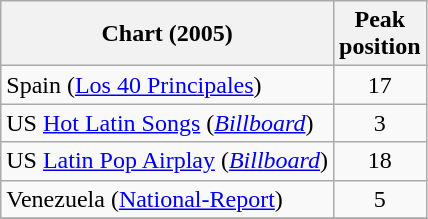<table class="wikitable">
<tr>
<th align="left">Chart (2005)</th>
<th align="left">Peak<br>position</th>
</tr>
<tr>
<td>Spain (<a href='#'>Los 40 Principales</a>)</td>
<td align="center">17</td>
</tr>
<tr>
<td align="left">US <a href='#'>Hot Latin Songs</a> (<em><a href='#'>Billboard</a></em>)</td>
<td align="center">3</td>
</tr>
<tr>
<td align="left">US <a href='#'>Latin Pop Airplay</a> (<em><a href='#'>Billboard</a></em>)</td>
<td align="center">18</td>
</tr>
<tr>
<td align="left">Venezuela (<a href='#'>National-Report</a>)</td>
<td align="center">5</td>
</tr>
<tr>
</tr>
</table>
